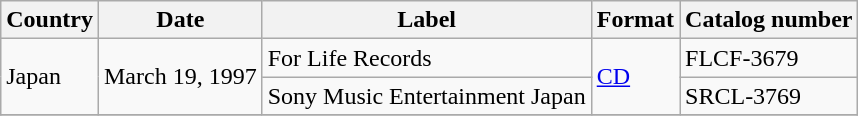<table class="wikitable">
<tr>
<th>Country</th>
<th>Date</th>
<th>Label</th>
<th>Format</th>
<th>Catalog number</th>
</tr>
<tr>
<td rowspan="2">Japan</td>
<td rowspan="2">March 19, 1997</td>
<td>For Life Records</td>
<td rowspan="2"><a href='#'>CD</a></td>
<td>FLCF-3679</td>
</tr>
<tr>
<td>Sony Music Entertainment Japan</td>
<td>SRCL-3769</td>
</tr>
<tr>
</tr>
</table>
